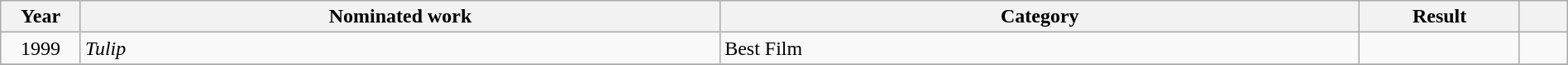<table class="wikitable" style="width:100%;">
<tr>
<th width=5%>Year</th>
<th style="width:40%;">Nominated work</th>
<th style="width:40%;">Category</th>
<th style="width:10%;">Result</th>
<th width=3%></th>
</tr>
<tr>
<td style="text-align:center">1999</td>
<td><em>Tulip</em></td>
<td>Best Film</td>
<td></td>
<td style=text-align:center></td>
</tr>
<tr>
</tr>
</table>
